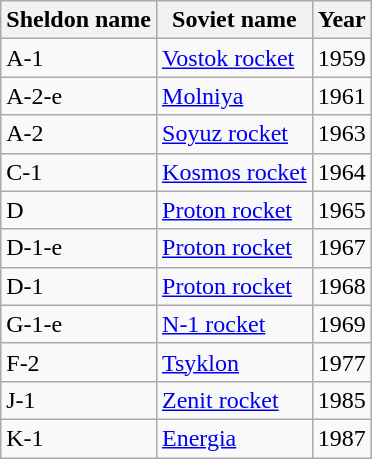<table class="wikitable">
<tr>
<th>Sheldon name</th>
<th>Soviet name</th>
<th>Year</th>
</tr>
<tr>
<td>A-1</td>
<td><a href='#'>Vostok rocket</a></td>
<td>1959</td>
</tr>
<tr>
<td>A-2-e</td>
<td><a href='#'>Molniya</a></td>
<td>1961</td>
</tr>
<tr>
<td>A-2</td>
<td><a href='#'>Soyuz rocket</a></td>
<td>1963</td>
</tr>
<tr>
<td>C-1</td>
<td><a href='#'>Kosmos rocket</a></td>
<td>1964</td>
</tr>
<tr>
<td>D</td>
<td><a href='#'>Proton rocket</a></td>
<td>1965</td>
</tr>
<tr>
<td>D-1-e</td>
<td><a href='#'>Proton rocket</a></td>
<td>1967</td>
</tr>
<tr>
<td>D-1</td>
<td><a href='#'>Proton rocket</a></td>
<td>1968</td>
</tr>
<tr>
<td>G-1-e</td>
<td><a href='#'>N-1 rocket</a></td>
<td>1969</td>
</tr>
<tr>
<td>F-2</td>
<td><a href='#'>Tsyklon</a></td>
<td>1977</td>
</tr>
<tr>
<td>J-1</td>
<td><a href='#'>Zenit rocket</a></td>
<td>1985</td>
</tr>
<tr>
<td>K-1</td>
<td><a href='#'>Energia</a></td>
<td>1987</td>
</tr>
</table>
